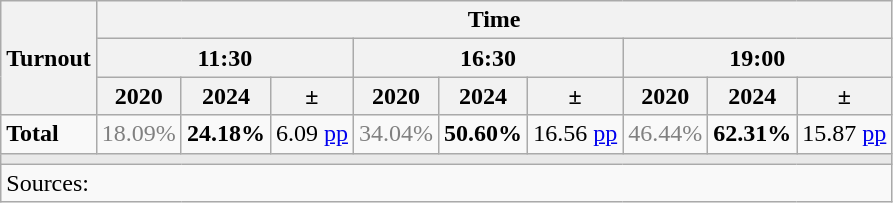<table class="wikitable sortable" style="text-align:right;">
<tr>
<th rowspan="3">Turnout</th>
<th colspan="9">Time</th>
</tr>
<tr>
<th colspan="3">11:30</th>
<th colspan="3">16:30</th>
<th colspan="3">19:00</th>
</tr>
<tr>
<th>2020</th>
<th>2024</th>
<th>±</th>
<th>2020</th>
<th>2024</th>
<th>±</th>
<th>2020</th>
<th>2024</th>
<th>±</th>
</tr>
<tr>
<td align="left"><strong>Total</strong></td>
<td style="color:gray;">18.09%</td>
<td><strong>24.18%</strong></td>
<td> 6.09 <a href='#'>pp</a></td>
<td style="color:gray;">34.04%</td>
<td><strong>50.60%</strong></td>
<td> 16.56 <a href='#'>pp</a></td>
<td style="color:gray;">46.44%</td>
<td><strong>62.31%</strong></td>
<td> 15.87 <a href='#'>pp</a></td>
</tr>
<tr>
<td colspan="10" bgcolor="#E9E9E9"></td>
</tr>
<tr>
<td align="left" colspan="10">Sources: </td>
</tr>
</table>
